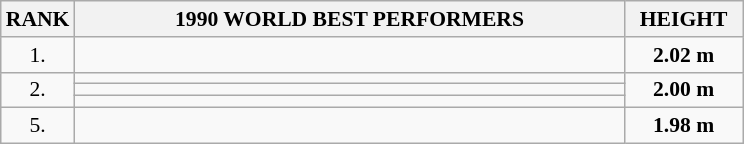<table class="wikitable" style="border-collapse: collapse; font-size: 90%;">
<tr>
<th>RANK</th>
<th align="center" style="width: 25em">1990 WORLD BEST PERFORMERS</th>
<th align="center" style="width: 5em">HEIGHT</th>
</tr>
<tr>
<td align="center">1.</td>
<td></td>
<td align="center"><strong>2.02 m</strong></td>
</tr>
<tr>
<td rowspan=3 align="center">2.</td>
<td></td>
<td rowspan=3 align="center"><strong>2.00 m</strong></td>
</tr>
<tr>
<td></td>
</tr>
<tr>
<td></td>
</tr>
<tr>
<td align="center">5.</td>
<td></td>
<td align="center"><strong>1.98 m</strong></td>
</tr>
</table>
